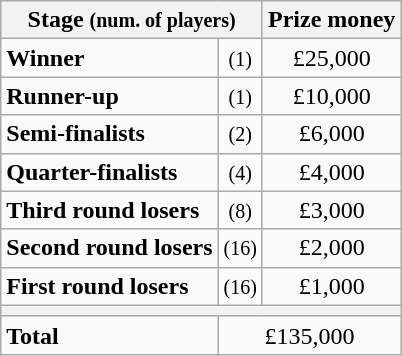<table class="wikitable">
<tr>
<th colspan=2>Stage <small>(num. of players)</small></th>
<th>Prize money</th>
</tr>
<tr>
<td><strong>Winner</strong></td>
<td align=center><small>(1)</small></td>
<td align=center>£25,000</td>
</tr>
<tr>
<td><strong>Runner-up</strong></td>
<td align=center><small>(1)</small></td>
<td align=center>£10,000</td>
</tr>
<tr>
<td><strong>Semi-finalists</strong></td>
<td align=center><small>(2)</small></td>
<td align=center>£6,000</td>
</tr>
<tr>
<td><strong>Quarter-finalists</strong></td>
<td align=center><small>(4)</small></td>
<td align=center>£4,000</td>
</tr>
<tr>
<td><strong>Third round losers</strong></td>
<td align=center><small>(8)</small></td>
<td align=center>£3,000</td>
</tr>
<tr>
<td><strong>Second round losers</strong></td>
<td align=center><small>(16)</small></td>
<td align=center>£2,000</td>
</tr>
<tr>
<td><strong>First round losers</strong></td>
<td align=center><small>(16)</small></td>
<td align=center>£1,000</td>
</tr>
<tr>
<th colspan=3></th>
</tr>
<tr>
<td><strong>Total</strong></td>
<td align=center colspan=2>£135,000</td>
</tr>
</table>
